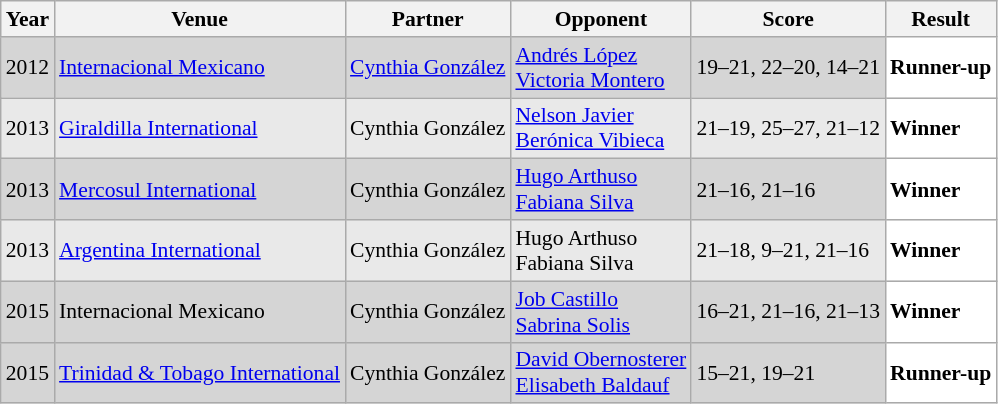<table class="sortable wikitable" style="font-size: 90%;">
<tr>
<th>Year</th>
<th>Venue</th>
<th>Partner</th>
<th>Opponent</th>
<th>Score</th>
<th>Result</th>
</tr>
<tr style="background:#D5D5D5">
<td align="center">2012</td>
<td align="left"><a href='#'>Internacional Mexicano</a></td>
<td align="left"> <a href='#'>Cynthia González</a></td>
<td align="left"> <a href='#'>Andrés López</a><br> <a href='#'>Victoria Montero</a></td>
<td align="left">19–21, 22–20, 14–21</td>
<td style="text-align:left; background:white"> <strong>Runner-up</strong></td>
</tr>
<tr style="background:#E9E9E9">
<td align="center">2013</td>
<td align="left"><a href='#'>Giraldilla International</a></td>
<td align="left"> Cynthia González</td>
<td align="left"> <a href='#'>Nelson Javier</a><br> <a href='#'>Berónica Vibieca</a></td>
<td align="left">21–19, 25–27, 21–12</td>
<td style="text-align:left; background:white"> <strong>Winner</strong></td>
</tr>
<tr style="background:#D5D5D5">
<td align="center">2013</td>
<td align="left"><a href='#'>Mercosul International</a></td>
<td align="left"> Cynthia González</td>
<td align="left"> <a href='#'>Hugo Arthuso</a><br> <a href='#'>Fabiana Silva</a></td>
<td align="left">21–16, 21–16</td>
<td style="text-align:left; background:white"> <strong>Winner</strong></td>
</tr>
<tr style="background:#E9E9E9">
<td align="center">2013</td>
<td align="left"><a href='#'>Argentina International</a></td>
<td align="left"> Cynthia González</td>
<td align="left"> Hugo Arthuso<br> Fabiana Silva</td>
<td align="left">21–18, 9–21, 21–16</td>
<td style="text-align:left; background:white"> <strong>Winner</strong></td>
</tr>
<tr style="background:#D5D5D5">
<td align="center">2015</td>
<td align="left">Internacional Mexicano</td>
<td align="left"> Cynthia González</td>
<td align="left"> <a href='#'>Job Castillo</a><br> <a href='#'>Sabrina Solis</a></td>
<td align="left">16–21, 21–16, 21–13</td>
<td style="text-align:left; background:white"> <strong>Winner</strong></td>
</tr>
<tr style="background:#D5D5D5">
<td align="center">2015</td>
<td align="left"><a href='#'>Trinidad & Tobago International</a></td>
<td align="left"> Cynthia González</td>
<td align="left"> <a href='#'>David Obernosterer</a><br> <a href='#'>Elisabeth Baldauf</a></td>
<td align="left">15–21, 19–21</td>
<td style="text-align:left; background:white"> <strong>Runner-up</strong></td>
</tr>
</table>
